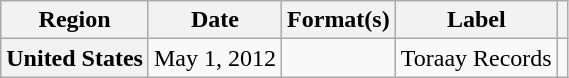<table class="wikitable plainrowheaders">
<tr>
<th scope="col">Region</th>
<th scope="col">Date</th>
<th scope="col">Format(s)</th>
<th scope="col">Label</th>
<th scope="col"></th>
</tr>
<tr>
<th scope="row">United States</th>
<td rowspan="1">May 1, 2012</td>
<td></td>
<td rowspan="1">Toraay Records</td>
<td align="center"></td>
</tr>
</table>
